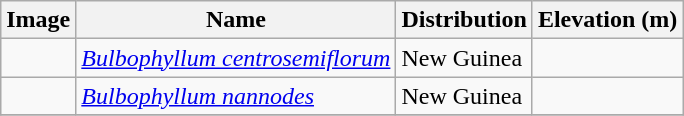<table class="wikitable collapsible">
<tr>
<th>Image</th>
<th>Name</th>
<th>Distribution</th>
<th>Elevation (m)</th>
</tr>
<tr>
<td></td>
<td><em><a href='#'>Bulbophyllum centrosemiflorum</a></em> </td>
<td>New Guinea</td>
<td></td>
</tr>
<tr>
<td></td>
<td><em><a href='#'>Bulbophyllum nannodes</a></em> </td>
<td>New Guinea</td>
<td></td>
</tr>
<tr>
</tr>
</table>
